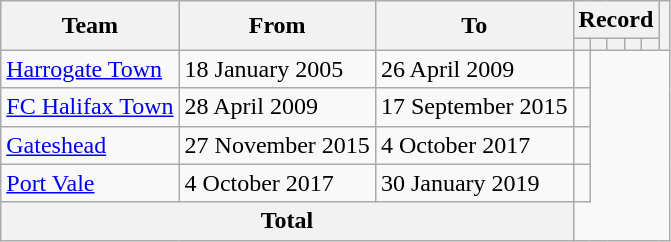<table class=wikitable style="text-align: center">
<tr>
<th rowspan=2>Team</th>
<th rowspan=2>From</th>
<th rowspan=2>To</th>
<th colspan=5>Record</th>
<th rowspan=2></th>
</tr>
<tr>
<th></th>
<th></th>
<th></th>
<th></th>
<th></th>
</tr>
<tr>
<td align=left><a href='#'>Harrogate Town</a></td>
<td align=left>18 January 2005</td>
<td align=left>26 April 2009<br></td>
<td></td>
</tr>
<tr>
<td align=left><a href='#'>FC Halifax Town</a></td>
<td align=left>28 April 2009</td>
<td align=left>17 September 2015<br></td>
<td></td>
</tr>
<tr>
<td align=left><a href='#'>Gateshead</a></td>
<td align=left>27 November 2015</td>
<td align=left>4 October 2017<br></td>
<td></td>
</tr>
<tr>
<td align=left><a href='#'>Port Vale</a></td>
<td align=left>4 October 2017</td>
<td align=left>30 January 2019<br></td>
<td></td>
</tr>
<tr>
<th colspan=3>Total<br></th>
</tr>
</table>
